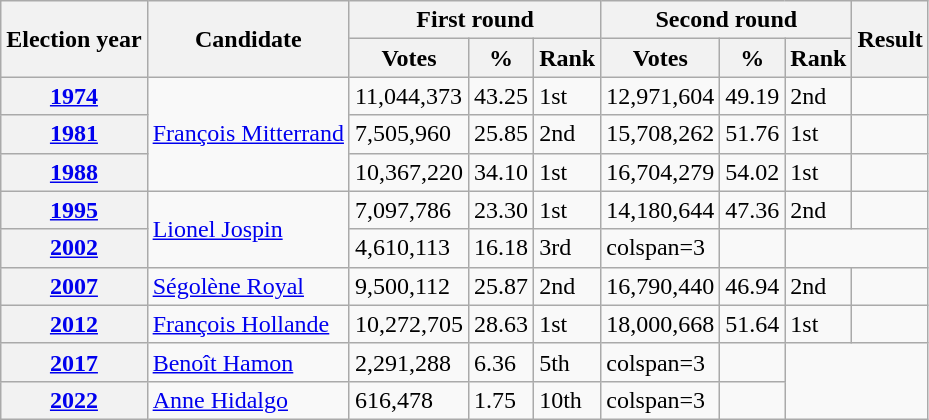<table class="wikitable">
<tr>
<th rowspan="2">Election year</th>
<th rowspan="2">Candidate</th>
<th colspan="3">First round</th>
<th colspan="3">Second round</th>
<th rowspan="2">Result</th>
</tr>
<tr>
<th>Votes</th>
<th>%</th>
<th>Rank</th>
<th>Votes</th>
<th>%</th>
<th>Rank</th>
</tr>
<tr>
<th><a href='#'>1974</a></th>
<td rowspan=3><a href='#'>François Mitterrand</a></td>
<td>11,044,373</td>
<td>43.25</td>
<td> 1st</td>
<td>12,971,604</td>
<td>49.19</td>
<td> 2nd</td>
<td></td>
</tr>
<tr>
<th><a href='#'>1981</a></th>
<td>7,505,960</td>
<td>25.85</td>
<td> 2nd</td>
<td>15,708,262</td>
<td>51.76</td>
<td> 1st</td>
<td></td>
</tr>
<tr>
<th><a href='#'>1988</a></th>
<td>10,367,220</td>
<td>34.10</td>
<td> 1st</td>
<td>16,704,279</td>
<td>54.02</td>
<td> 1st</td>
<td></td>
</tr>
<tr>
<th><a href='#'>1995</a></th>
<td rowspan=2><a href='#'>Lionel Jospin</a></td>
<td>7,097,786</td>
<td>23.30</td>
<td> 1st</td>
<td>14,180,644</td>
<td>47.36</td>
<td> 2nd</td>
<td></td>
</tr>
<tr>
<th><a href='#'>2002</a></th>
<td>4,610,113</td>
<td>16.18</td>
<td> 3rd</td>
<td>colspan=3 </td>
<td></td>
</tr>
<tr>
<th><a href='#'>2007</a></th>
<td><a href='#'>Ségolène Royal</a></td>
<td>9,500,112</td>
<td>25.87</td>
<td> 2nd</td>
<td>16,790,440</td>
<td>46.94</td>
<td> 2nd</td>
<td></td>
</tr>
<tr>
<th><a href='#'>2012</a></th>
<td><a href='#'>François Hollande</a></td>
<td>10,272,705</td>
<td>28.63</td>
<td> 1st</td>
<td>18,000,668</td>
<td>51.64</td>
<td> 1st</td>
<td></td>
</tr>
<tr>
<th><a href='#'>2017</a></th>
<td><a href='#'>Benoît Hamon</a></td>
<td>2,291,288</td>
<td>6.36</td>
<td> 5th</td>
<td>colspan=3 </td>
<td></td>
</tr>
<tr>
<th><a href='#'>2022</a></th>
<td><a href='#'>Anne Hidalgo</a></td>
<td>616,478</td>
<td>1.75</td>
<td> 10th</td>
<td>colspan=3 </td>
<td></td>
</tr>
</table>
